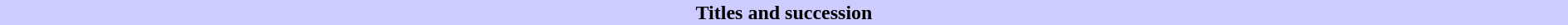<table class="toccolours collapsible collapsed" width=100% align="center">
<tr>
<th style="background:#ccccff;">Titles and succession</th>
</tr>
<tr>
<td><br>















</td>
</tr>
</table>
